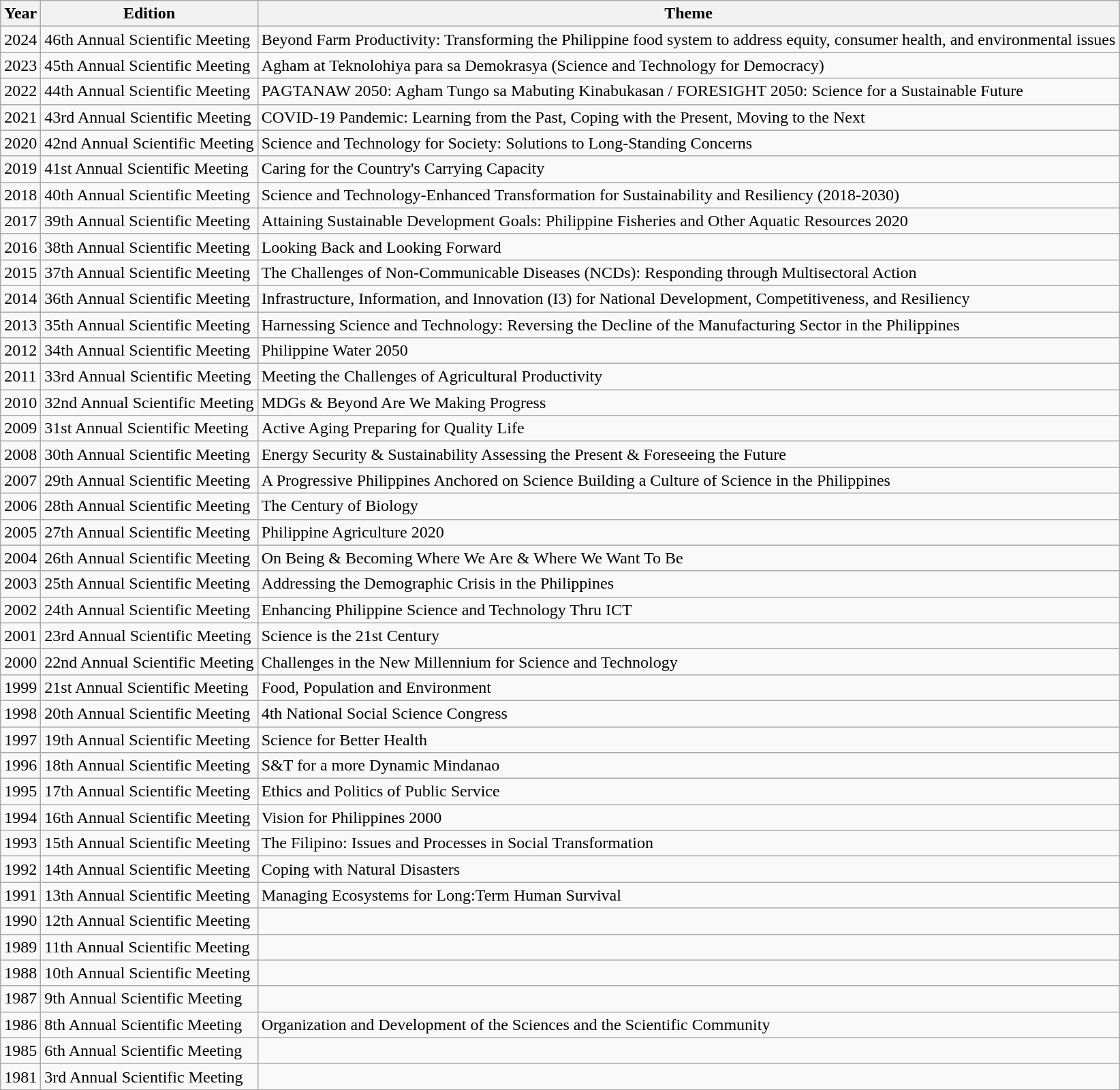<table class="wikitable sortable">
<tr>
<th>Year </th>
<th>Edition</th>
<th>Theme</th>
</tr>
<tr>
<td>2024</td>
<td>46th Annual Scientific Meeting</td>
<td>Beyond Farm Productivity: Transforming the Philippine food system to address equity, consumer health, and environmental issues</td>
</tr>
<tr>
<td>2023</td>
<td>45th Annual Scientific Meeting</td>
<td>Agham at Teknolohiya para sa Demokrasya (Science and Technology for Democracy)</td>
</tr>
<tr>
<td>2022</td>
<td>44th Annual Scientific Meeting</td>
<td>PAGTANAW 2050: Agham Tungo sa Mabuting Kinabukasan / FORESIGHT 2050: Science for a Sustainable Future</td>
</tr>
<tr>
<td>2021</td>
<td>43rd Annual Scientific Meeting</td>
<td>COVID-19 Pandemic: Learning from the Past, Coping with the Present, Moving to the Next</td>
</tr>
<tr>
<td>2020</td>
<td>42nd Annual Scientific Meeting</td>
<td>Science and Technology for Society: Solutions to Long-Standing Concerns</td>
</tr>
<tr>
<td>2019</td>
<td>41st Annual Scientific Meeting</td>
<td>Caring for the Country's Carrying Capacity</td>
</tr>
<tr>
<td>2018</td>
<td>40th Annual Scientific Meeting</td>
<td>Science and Technology-Enhanced Transformation for Sustainability and Resiliency (2018-2030)</td>
</tr>
<tr>
<td>2017</td>
<td>39th Annual Scientific Meeting</td>
<td>Attaining Sustainable Development Goals: Philippine Fisheries and Other Aquatic Resources 2020</td>
</tr>
<tr>
<td>2016</td>
<td>38th Annual Scientific Meeting</td>
<td>Looking Back and Looking Forward</td>
</tr>
<tr>
<td>2015</td>
<td>37th Annual Scientific Meeting</td>
<td>The Challenges of Non-Communicable Diseases (NCDs): Responding through Multisectoral Action</td>
</tr>
<tr>
<td>2014</td>
<td>36th Annual Scientific Meeting </td>
<td>Infrastructure, Information, and Innovation (I3) for National Development, Competitiveness, and Resiliency</td>
</tr>
<tr>
<td>2013</td>
<td>35th Annual Scientific Meeting</td>
<td>Harnessing Science and Technology: Reversing the Decline of the Manufacturing Sector in the Philippines</td>
</tr>
<tr>
<td>2012</td>
<td>34th Annual Scientific Meeting</td>
<td>Philippine Water 2050</td>
</tr>
<tr>
<td>2011</td>
<td>33rd Annual Scientific Meeting</td>
<td>Meeting the Challenges of Agricultural Productivity</td>
</tr>
<tr>
<td>2010</td>
<td>32nd Annual Scientific Meeting</td>
<td>MDGs & Beyond Are We Making Progress</td>
</tr>
<tr>
<td>2009</td>
<td>31st Annual Scientific Meeting</td>
<td>Active Aging Preparing for Quality Life</td>
</tr>
<tr>
<td>2008</td>
<td>30th Annual Scientific Meeting</td>
<td>Energy Security & Sustainability Assessing the Present & Foreseeing the Future</td>
</tr>
<tr>
<td>2007</td>
<td>29th Annual Scientific Meeting</td>
<td>A Progressive Philippines Anchored on Science Building a Culture of Science in the Philippines</td>
</tr>
<tr>
<td>2006</td>
<td>28th Annual Scientific Meeting</td>
<td>The Century of Biology</td>
</tr>
<tr>
<td>2005</td>
<td>27th Annual Scientific Meeting</td>
<td>Philippine Agriculture 2020</td>
</tr>
<tr>
<td>2004</td>
<td>26th Annual Scientific Meeting</td>
<td>On Being & Becoming Where We Are & Where We Want To Be</td>
</tr>
<tr>
<td>2003</td>
<td>25th Annual Scientific Meeting</td>
<td>Addressing the Demographic Crisis in the Philippines</td>
</tr>
<tr>
<td>2002</td>
<td>24th Annual Scientific Meeting</td>
<td>Enhancing Philippine Science and Technology Thru ICT</td>
</tr>
<tr>
<td>2001</td>
<td>23rd Annual Scientific Meeting</td>
<td>Science is the 21st Century</td>
</tr>
<tr>
<td>2000</td>
<td>22nd Annual Scientific Meeting</td>
<td>Challenges in the New Millennium for Science and Technology</td>
</tr>
<tr>
<td>1999</td>
<td>21st Annual Scientific Meeting</td>
<td>Food, Population and Environment</td>
</tr>
<tr>
<td>1998</td>
<td>20th Annual Scientific Meeting</td>
<td>4th National Social Science Congress</td>
</tr>
<tr>
<td>1997</td>
<td>19th Annual Scientific Meeting</td>
<td>Science for Better Health</td>
</tr>
<tr>
<td>1996</td>
<td>18th Annual Scientific Meeting</td>
<td>S&T for a more Dynamic Mindanao</td>
</tr>
<tr>
<td>1995</td>
<td>17th Annual Scientific Meeting</td>
<td>Ethics and Politics of Public Service</td>
</tr>
<tr>
<td>1994</td>
<td>16th Annual Scientific Meeting</td>
<td>Vision for Philippines 2000</td>
</tr>
<tr>
<td>1993</td>
<td>15th Annual Scientific Meeting</td>
<td>The Filipino: Issues and Processes in Social Transformation</td>
</tr>
<tr>
<td>1992</td>
<td>14th Annual Scientific Meeting</td>
<td>Coping with Natural Disasters</td>
</tr>
<tr>
<td>1991</td>
<td>13th Annual Scientific Meeting</td>
<td>Managing Ecosystems for Long:Term Human Survival</td>
</tr>
<tr>
<td>1990</td>
<td>12th Annual Scientific Meeting</td>
<td></td>
</tr>
<tr>
<td>1989</td>
<td>11th Annual Scientific Meeting</td>
<td></td>
</tr>
<tr>
<td>1988</td>
<td>10th Annual Scientific Meeting</td>
<td></td>
</tr>
<tr>
<td>1987</td>
<td>9th Annual Scientific Meeting</td>
<td></td>
</tr>
<tr>
<td>1986</td>
<td>8th Annual Scientific Meeting</td>
<td>Organization and Development of the Sciences and the Scientific Community</td>
</tr>
<tr>
<td>1985</td>
<td>6th Annual Scientific Meeting</td>
<td></td>
</tr>
<tr>
<td>1981</td>
<td>3rd Annual Scientific Meeting</td>
<td></td>
</tr>
</table>
